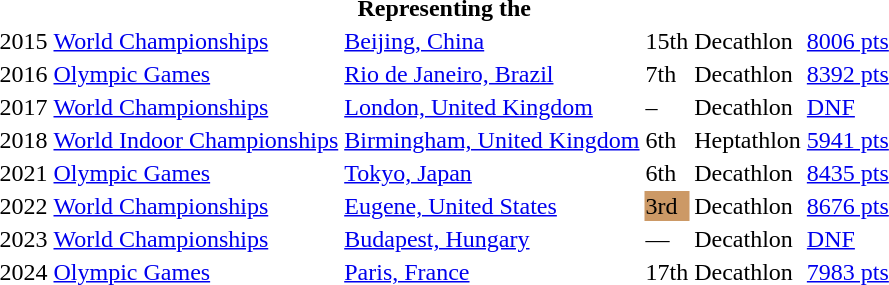<table>
<tr>
<th colspan="6">Representing the </th>
</tr>
<tr>
<td>2015</td>
<td><a href='#'>World Championships</a></td>
<td><a href='#'>Beijing, China</a></td>
<td>15th</td>
<td>Decathlon</td>
<td><a href='#'>8006 pts</a></td>
</tr>
<tr>
<td>2016</td>
<td><a href='#'>Olympic Games</a></td>
<td><a href='#'>Rio de Janeiro, Brazil</a></td>
<td>7th</td>
<td>Decathlon</td>
<td><a href='#'>8392 pts</a></td>
</tr>
<tr>
<td>2017</td>
<td><a href='#'>World Championships</a></td>
<td><a href='#'>London, United Kingdom</a></td>
<td>–</td>
<td>Decathlon</td>
<td><a href='#'>DNF</a></td>
</tr>
<tr>
<td>2018</td>
<td><a href='#'>World Indoor Championships</a></td>
<td><a href='#'>Birmingham, United Kingdom</a></td>
<td>6th</td>
<td>Heptathlon</td>
<td><a href='#'>5941 pts</a></td>
</tr>
<tr>
<td>2021</td>
<td><a href='#'>Olympic Games</a></td>
<td><a href='#'>Tokyo, Japan</a></td>
<td>6th</td>
<td>Decathlon</td>
<td><a href='#'>8435 pts</a></td>
</tr>
<tr>
<td>2022</td>
<td><a href='#'>World Championships</a></td>
<td><a href='#'>Eugene, United States</a></td>
<td bgcolor=cc9966>3rd</td>
<td>Decathlon</td>
<td><a href='#'>8676 pts</a></td>
</tr>
<tr>
<td>2023</td>
<td><a href='#'>World Championships</a></td>
<td><a href='#'>Budapest, Hungary</a></td>
<td>—</td>
<td>Decathlon</td>
<td><a href='#'>DNF</a></td>
</tr>
<tr>
<td>2024</td>
<td><a href='#'>Olympic Games</a></td>
<td><a href='#'>Paris, France</a></td>
<td>17th</td>
<td>Decathlon</td>
<td><a href='#'>7983 pts</a></td>
</tr>
</table>
